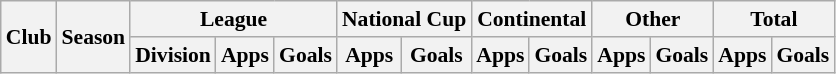<table class="wikitable" style="font-size:90%; text-align:center;">
<tr>
<th rowspan="2">Club</th>
<th rowspan="2">Season</th>
<th colspan="3">League</th>
<th colspan="2">National Cup</th>
<th colspan="2">Continental</th>
<th colspan="2">Other</th>
<th colspan="2">Total</th>
</tr>
<tr>
<th>Division</th>
<th>Apps</th>
<th>Goals</th>
<th>Apps</th>
<th>Goals</th>
<th>Apps</th>
<th>Goals</th>
<th>Apps</th>
<th>Goals</th>
<th>Apps</th>
<th>Goals</th>
</tr>
</table>
